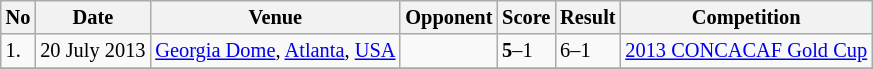<table class="wikitable" style="font-size:85%;">
<tr>
<th>No</th>
<th>Date</th>
<th>Venue</th>
<th>Opponent</th>
<th>Score</th>
<th>Result</th>
<th>Competition</th>
</tr>
<tr>
<td>1.</td>
<td>20 July 2013</td>
<td><a href='#'>Georgia Dome</a>, <a href='#'>Atlanta</a>, <a href='#'>USA</a></td>
<td></td>
<td><strong>5</strong>–1</td>
<td>6–1</td>
<td><a href='#'>2013 CONCACAF Gold Cup</a></td>
</tr>
<tr>
</tr>
</table>
